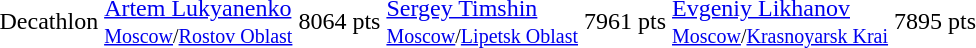<table>
<tr>
<td>Decathlon</td>
<td><a href='#'>Artem Lukyanenko</a><br><small><a href='#'>Moscow</a>/<a href='#'>Rostov Oblast</a></small></td>
<td>8064 pts</td>
<td><a href='#'>Sergey Timshin</a><br><small><a href='#'>Moscow</a>/<a href='#'>Lipetsk Oblast</a></small></td>
<td>7961 pts</td>
<td><a href='#'>Evgeniy Likhanov</a><br><small><a href='#'>Moscow</a>/<a href='#'>Krasnoyarsk Krai</a></small></td>
<td>7895 pts</td>
</tr>
</table>
